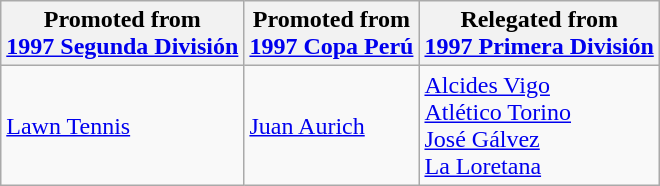<table class="wikitable">
<tr>
<th>Promoted from<br><a href='#'>1997 Segunda División</a></th>
<th>Promoted from<br><a href='#'>1997 Copa Perú</a></th>
<th>Relegated from<br><a href='#'>1997 Primera División</a></th>
</tr>
<tr>
<td> <a href='#'>Lawn Tennis</a> </td>
<td> <a href='#'>Juan Aurich</a> </td>
<td> <a href='#'>Alcides Vigo</a> <br> <a href='#'>Atlético Torino</a> <br> <a href='#'>José Gálvez</a> <br> <a href='#'>La Loretana</a> </td>
</tr>
</table>
